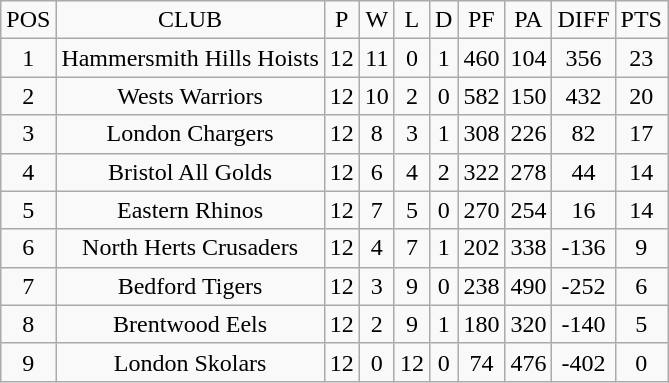<table class="wikitable" style="text-align: center;">
<tr>
<td>POS</td>
<td>CLUB</td>
<td>P</td>
<td>W</td>
<td>L</td>
<td>D</td>
<td>PF</td>
<td>PA</td>
<td>DIFF</td>
<td>PTS</td>
</tr>
<tr>
<td>1</td>
<td>Hammersmith Hills Hoists</td>
<td>12</td>
<td>11</td>
<td>0</td>
<td>1</td>
<td>460</td>
<td>104</td>
<td>356</td>
<td>23</td>
</tr>
<tr>
<td>2</td>
<td>Wests Warriors</td>
<td>12</td>
<td>10</td>
<td>2</td>
<td>0</td>
<td>582</td>
<td>150</td>
<td>432</td>
<td>20</td>
</tr>
<tr>
<td>3</td>
<td>London Chargers</td>
<td>12</td>
<td>8</td>
<td>3</td>
<td>1</td>
<td>308</td>
<td>226</td>
<td>82</td>
<td>17</td>
</tr>
<tr>
<td>4</td>
<td>Bristol All Golds</td>
<td>12</td>
<td>6</td>
<td>4</td>
<td>2</td>
<td>322</td>
<td>278</td>
<td>44</td>
<td>14</td>
</tr>
<tr>
<td>5</td>
<td>Eastern Rhinos</td>
<td>12</td>
<td>7</td>
<td>5</td>
<td>0</td>
<td>270</td>
<td>254</td>
<td>16</td>
<td>14</td>
</tr>
<tr>
<td>6</td>
<td>North Herts Crusaders</td>
<td>12</td>
<td>4</td>
<td>7</td>
<td>1</td>
<td>202</td>
<td>338</td>
<td>-136</td>
<td>9</td>
</tr>
<tr>
<td>7</td>
<td>Bedford Tigers</td>
<td>12</td>
<td>3</td>
<td>9</td>
<td>0</td>
<td>238</td>
<td>490</td>
<td>-252</td>
<td>6</td>
</tr>
<tr>
<td>8</td>
<td>Brentwood Eels</td>
<td>12</td>
<td>2</td>
<td>9</td>
<td>1</td>
<td>180</td>
<td>320</td>
<td>-140</td>
<td>5</td>
</tr>
<tr>
<td>9</td>
<td>London Skolars</td>
<td>12</td>
<td>0</td>
<td>12</td>
<td>0</td>
<td>74</td>
<td>476</td>
<td>-402</td>
<td>0</td>
</tr>
</table>
